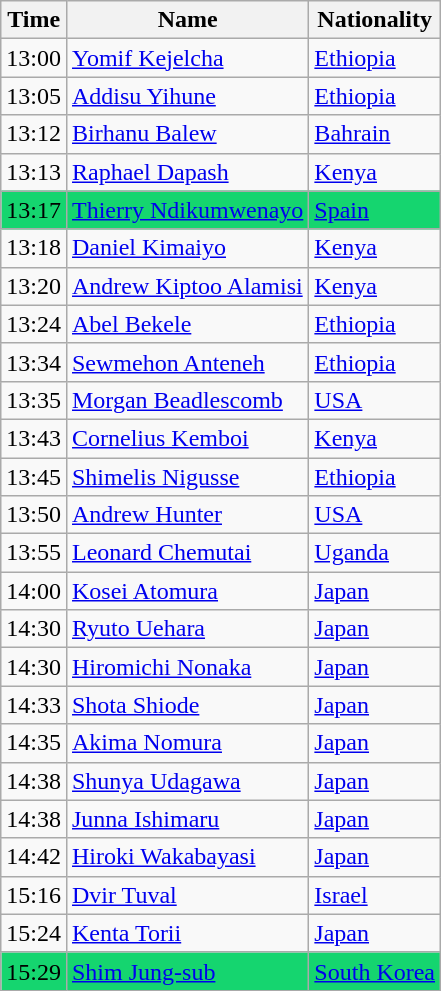<table class="wikitable mw-collapsible mw-collapsed">
<tr>
<th>Time</th>
<th>Name</th>
<th>Nationality</th>
</tr>
<tr>
<td>13:00</td>
<td><a href='#'>Yomif Kejelcha</a></td>
<td><a href='#'>Ethiopia</a></td>
</tr>
<tr>
<td>13:05</td>
<td><a href='#'>Addisu Yihune</a></td>
<td><a href='#'>Ethiopia</a></td>
</tr>
<tr>
<td>13:12</td>
<td><a href='#'>Birhanu Balew</a></td>
<td><a href='#'>Bahrain</a></td>
</tr>
<tr>
<td>13:13</td>
<td><a href='#'>Raphael Dapash</a></td>
<td><a href='#'>Kenya</a></td>
</tr>
<tr>
<td style="background: #15D56F;">13:17</td>
<td style="background: #15D56F;"><a href='#'>Thierry Ndikumwenayo</a></td>
<td style="background: #15D56F;"><a href='#'>Spain</a></td>
</tr>
<tr>
<td>13:18</td>
<td><a href='#'>Daniel Kimaiyo</a></td>
<td><a href='#'>Kenya</a></td>
</tr>
<tr>
<td>13:20</td>
<td><a href='#'>Andrew Kiptoo Alamisi</a></td>
<td><a href='#'>Kenya</a></td>
</tr>
<tr>
<td>13:24</td>
<td><a href='#'>Abel Bekele</a></td>
<td><a href='#'>Ethiopia</a></td>
</tr>
<tr>
<td>13:34</td>
<td><a href='#'>Sewmehon Anteneh</a></td>
<td><a href='#'>Ethiopia</a></td>
</tr>
<tr>
<td>13:35</td>
<td><a href='#'>Morgan Beadlescomb</a></td>
<td><a href='#'>USA</a></td>
</tr>
<tr>
<td>13:43</td>
<td><a href='#'>Cornelius Kemboi</a></td>
<td><a href='#'>Kenya</a></td>
</tr>
<tr>
<td>13:45</td>
<td><a href='#'>Shimelis Nigusse</a></td>
<td><a href='#'>Ethiopia</a></td>
</tr>
<tr>
<td>13:50</td>
<td><a href='#'>Andrew Hunter</a></td>
<td><a href='#'>USA</a></td>
</tr>
<tr>
<td>13:55</td>
<td><a href='#'>Leonard Chemutai</a></td>
<td><a href='#'>Uganda</a></td>
</tr>
<tr>
<td>14:00</td>
<td><a href='#'>Kosei Atomura</a></td>
<td><a href='#'>Japan</a></td>
</tr>
<tr>
<td>14:30</td>
<td><a href='#'>Ryuto Uehara</a></td>
<td><a href='#'>Japan</a></td>
</tr>
<tr>
<td>14:30</td>
<td><a href='#'>Hiromichi Nonaka</a></td>
<td><a href='#'>Japan</a></td>
</tr>
<tr>
<td>14:33</td>
<td><a href='#'>Shota Shiode</a></td>
<td><a href='#'>Japan</a></td>
</tr>
<tr>
<td>14:35</td>
<td><a href='#'>Akima Nomura</a></td>
<td><a href='#'>Japan</a></td>
</tr>
<tr>
<td>14:38</td>
<td><a href='#'>Shunya Udagawa</a></td>
<td><a href='#'>Japan</a></td>
</tr>
<tr>
<td>14:38</td>
<td><a href='#'>Junna Ishimaru</a></td>
<td><a href='#'>Japan</a></td>
</tr>
<tr>
<td>14:42</td>
<td><a href='#'>Hiroki Wakabayasi</a></td>
<td><a href='#'>Japan</a></td>
</tr>
<tr>
<td>15:16</td>
<td><a href='#'>Dvir Tuval</a></td>
<td><a href='#'>Israel</a></td>
</tr>
<tr>
<td>15:24</td>
<td><a href='#'>Kenta Torii</a></td>
<td><a href='#'>Japan</a></td>
</tr>
<tr>
<td style="background: #15D56F;">15:29</td>
<td style="background: #15D56F;"><a href='#'>Shim Jung-sub</a></td>
<td style="background: #15D56F;"><a href='#'>South Korea</a></td>
</tr>
</table>
